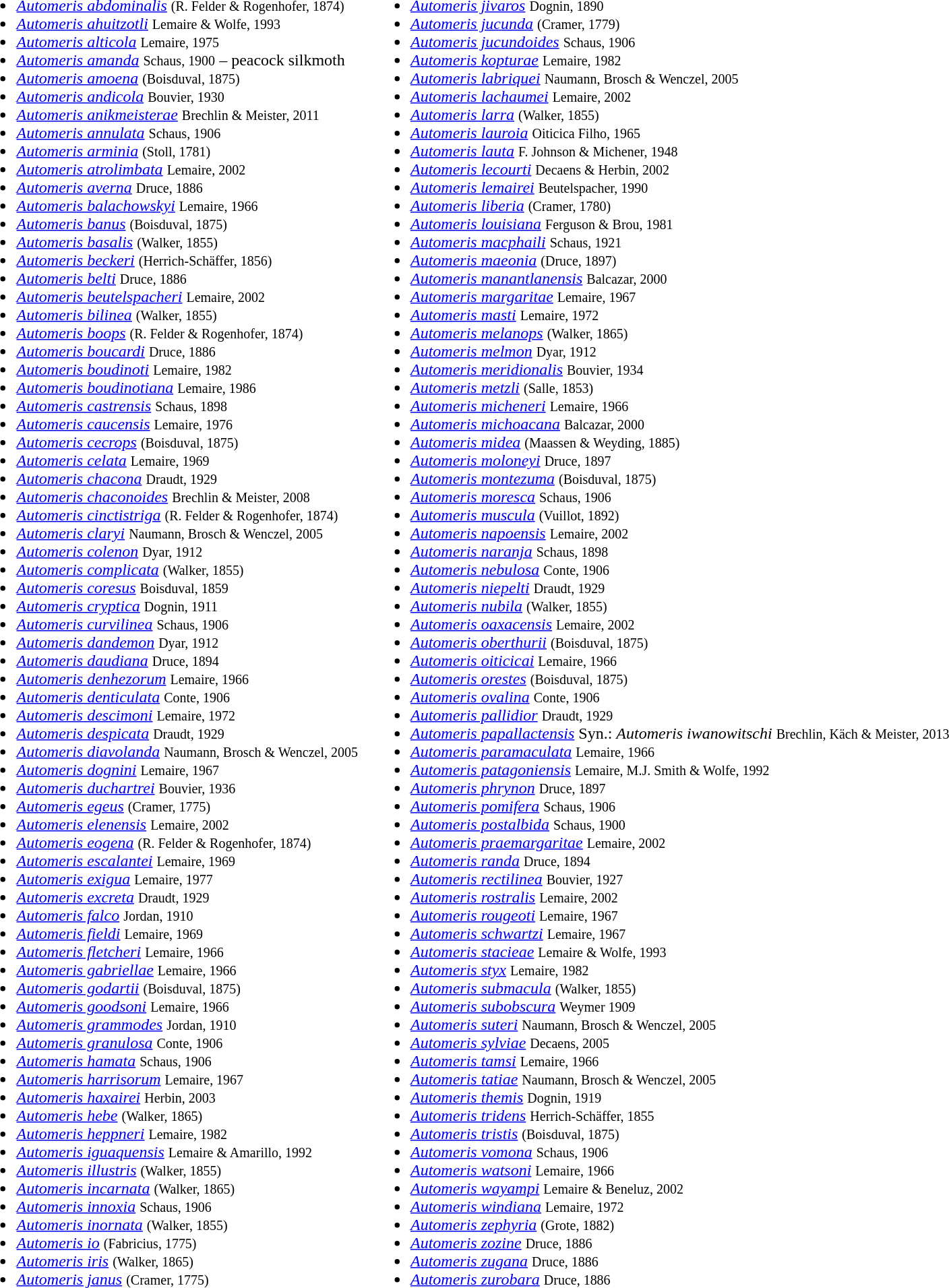<table border="0" cellpadding="05">
<tr>
<td><br><ul><li><em><a href='#'>Automeris abdominalis</a></em> <small>(R. Felder & Rogenhofer, 1874)</small></li><li><em><a href='#'>Automeris ahuitzotli</a></em> <small>Lemaire & Wolfe, 1993</small></li><li><em><a href='#'>Automeris alticola</a></em> <small>Lemaire, 1975</small></li><li><em><a href='#'>Automeris amanda</a></em> <small>Schaus, 1900</small> – peacock silkmoth</li><li><em><a href='#'>Automeris amoena</a></em> <small>(Boisduval, 1875)</small></li><li><em><a href='#'>Automeris andicola</a></em> <small>Bouvier, 1930</small></li><li><em><a href='#'>Automeris anikmeisterae</a></em> <small>Brechlin & Meister, 2011</small></li><li><em><a href='#'>Automeris annulata</a></em> <small>Schaus, 1906</small></li><li><em><a href='#'>Automeris arminia</a></em> <small>(Stoll, 1781)</small></li><li><em><a href='#'>Automeris atrolimbata</a></em> <small>Lemaire, 2002</small></li><li><em><a href='#'>Automeris averna</a></em> <small>Druce, 1886</small></li><li><em><a href='#'>Automeris balachowskyi</a></em> <small>Lemaire, 1966</small></li><li><em><a href='#'>Automeris banus</a></em> <small>(Boisduval, 1875)</small></li><li><em><a href='#'>Automeris basalis</a></em> <small>(Walker, 1855)</small></li><li><em><a href='#'>Automeris beckeri</a></em> <small>(Herrich-Schäffer, 1856)</small></li><li><em><a href='#'>Automeris belti</a></em> <small>Druce, 1886</small></li><li><em><a href='#'>Automeris beutelspacheri</a></em> <small>Lemaire, 2002</small></li><li><em><a href='#'>Automeris bilinea</a></em> <small>(Walker, 1855)</small></li><li><em><a href='#'>Automeris boops</a></em> <small>(R. Felder & Rogenhofer, 1874)</small></li><li><em><a href='#'>Automeris boucardi</a></em> <small>Druce, 1886</small></li><li><em><a href='#'>Automeris boudinoti</a></em> <small>Lemaire, 1982</small></li><li><em><a href='#'>Automeris boudinotiana</a></em> <small>Lemaire, 1986</small></li><li><em><a href='#'>Automeris castrensis</a></em> <small>Schaus, 1898</small></li><li><em><a href='#'>Automeris caucensis</a></em> <small>Lemaire, 1976</small></li><li><em><a href='#'>Automeris cecrops</a></em> <small>(Boisduval, 1875)</small></li><li><em><a href='#'>Automeris celata</a></em> <small>Lemaire, 1969</small></li><li><em><a href='#'>Automeris chacona</a></em> <small>Draudt, 1929</small></li><li><em><a href='#'>Automeris chaconoides</a></em> <small>Brechlin & Meister, 2008</small></li><li><em><a href='#'>Automeris cinctistriga</a></em> <small>(R. Felder & Rogenhofer, 1874)</small></li><li><em><a href='#'>Automeris claryi</a></em> <small>Naumann, Brosch & Wenczel, 2005</small></li><li><em><a href='#'>Automeris colenon</a></em> <small>Dyar, 1912</small></li><li><em><a href='#'>Automeris complicata</a></em> <small>(Walker, 1855)</small></li><li><em><a href='#'>Automeris coresus</a></em> <small>Boisduval, 1859</small></li><li><em><a href='#'>Automeris cryptica</a></em> <small>Dognin, 1911</small></li><li><em><a href='#'>Automeris curvilinea</a></em> <small>Schaus, 1906</small></li><li><em><a href='#'>Automeris dandemon</a></em> <small>Dyar, 1912</small></li><li><em><a href='#'>Automeris daudiana</a></em> <small>Druce, 1894</small></li><li><em><a href='#'>Automeris denhezorum</a></em> <small>Lemaire, 1966</small></li><li><em><a href='#'>Automeris denticulata</a></em> <small>Conte, 1906</small></li><li><em><a href='#'>Automeris descimoni</a></em> <small>Lemaire, 1972</small></li><li><em><a href='#'>Automeris despicata</a></em> <small>Draudt, 1929</small></li><li><em><a href='#'>Automeris diavolanda</a></em> <small>Naumann, Brosch & Wenczel, 2005</small></li><li><em><a href='#'>Automeris dognini</a></em> <small>Lemaire, 1967</small></li><li><em><a href='#'>Automeris duchartrei</a></em> <small>Bouvier, 1936</small></li><li><em><a href='#'>Automeris egeus</a></em> <small>(Cramer, 1775)</small></li><li><em><a href='#'>Automeris elenensis</a></em> <small>Lemaire, 2002</small></li><li><em><a href='#'>Automeris eogena</a></em> <small>(R. Felder & Rogenhofer, 1874)</small></li><li><em><a href='#'>Automeris escalantei</a></em> <small>Lemaire, 1969</small></li><li><em><a href='#'>Automeris exigua</a></em> <small>Lemaire, 1977</small></li><li><em><a href='#'>Automeris excreta</a></em> <small>Draudt, 1929</small></li><li><em><a href='#'>Automeris falco</a></em> <small>Jordan, 1910</small></li><li><em><a href='#'>Automeris fieldi</a></em> <small>Lemaire, 1969</small></li><li><em><a href='#'>Automeris fletcheri</a></em> <small>Lemaire, 1966</small></li><li><em><a href='#'>Automeris gabriellae</a></em> <small>Lemaire, 1966</small></li><li><em><a href='#'>Automeris godartii</a></em> <small>(Boisduval, 1875)</small></li><li><em><a href='#'>Automeris goodsoni</a></em> <small>Lemaire, 1966</small></li><li><em><a href='#'>Automeris grammodes</a></em> <small>Jordan, 1910</small></li><li><em><a href='#'>Automeris granulosa</a></em> <small>Conte, 1906</small></li><li><em><a href='#'>Automeris hamata</a></em> <small>Schaus, 1906</small></li><li><em><a href='#'>Automeris harrisorum</a></em> <small>Lemaire, 1967</small></li><li><em><a href='#'>Automeris haxairei</a></em> <small>Herbin, 2003</small></li><li><em><a href='#'>Automeris hebe</a></em> <small>(Walker, 1865)</small></li><li><em><a href='#'>Automeris heppneri</a></em> <small>Lemaire, 1982</small></li><li><em><a href='#'>Automeris iguaquensis</a></em> <small>Lemaire & Amarillo, 1992</small></li><li><em><a href='#'>Automeris illustris</a></em> <small>(Walker, 1855)</small></li><li><em><a href='#'>Automeris incarnata</a></em> <small>(Walker, 1865)</small></li><li><em><a href='#'>Automeris innoxia</a></em> <small>Schaus, 1906</small></li><li><em><a href='#'>Automeris inornata</a></em> <small>(Walker, 1855)</small></li><li><em><a href='#'>Automeris io</a></em> <small>(Fabricius, 1775)</small></li><li><em><a href='#'>Automeris iris</a></em> <small>(Walker, 1865)</small></li><li><em><a href='#'>Automeris janus</a></em> <small>(Cramer, 1775)</small></li></ul></td>
<td><br><ul><li><em><a href='#'>Automeris jivaros</a></em> <small>Dognin, 1890</small></li><li><em><a href='#'>Automeris jucunda</a></em> <small>(Cramer, 1779)</small></li><li><em><a href='#'>Automeris jucundoides</a></em> <small>Schaus, 1906</small></li><li><em><a href='#'>Automeris kopturae</a></em> <small>Lemaire, 1982</small></li><li><em><a href='#'>Automeris labriquei</a></em> <small>Naumann, Brosch & Wenczel, 2005</small></li><li><em><a href='#'>Automeris lachaumei</a></em> <small>Lemaire, 2002</small></li><li><em><a href='#'>Automeris larra</a></em> <small>(Walker, 1855)</small></li><li><em><a href='#'>Automeris lauroia</a></em> <small>Oiticica Filho, 1965</small></li><li><em><a href='#'>Automeris lauta</a></em> <small>F. Johnson & Michener, 1948</small></li><li><em><a href='#'>Automeris lecourti</a></em> <small>Decaens & Herbin, 2002</small></li><li><em><a href='#'>Automeris lemairei</a></em> <small>Beutelspacher, 1990</small></li><li><em><a href='#'>Automeris liberia</a></em> <small>(Cramer, 1780)</small></li><li><em><a href='#'>Automeris louisiana</a></em> <small>Ferguson & Brou, 1981</small></li><li><em><a href='#'>Automeris macphaili</a></em> <small>Schaus, 1921</small></li><li><em><a href='#'>Automeris maeonia</a></em> <small>(Druce, 1897)</small></li><li><em><a href='#'>Automeris manantlanensis</a></em> <small>Balcazar, 2000</small></li><li><em><a href='#'>Automeris margaritae</a></em> <small>Lemaire, 1967</small></li><li><em><a href='#'>Automeris masti</a></em> <small>Lemaire, 1972</small></li><li><em><a href='#'>Automeris melanops</a></em> <small>(Walker, 1865)</small></li><li><em><a href='#'>Automeris melmon</a></em> <small>Dyar, 1912</small></li><li><em><a href='#'>Automeris meridionalis</a></em> <small>Bouvier, 1934</small></li><li><em><a href='#'>Automeris metzli</a></em> <small>(Salle, 1853)</small></li><li><em><a href='#'>Automeris micheneri</a></em> <small>Lemaire, 1966</small></li><li><em><a href='#'>Automeris michoacana</a></em> <small>Balcazar, 2000</small></li><li><em><a href='#'>Automeris midea</a></em> <small>(Maassen & Weyding, 1885)</small></li><li><em><a href='#'>Automeris moloneyi</a></em> <small>Druce, 1897</small></li><li><em><a href='#'>Automeris montezuma</a></em> <small>(Boisduval, 1875)</small></li><li><em><a href='#'>Automeris moresca</a></em> <small>Schaus, 1906</small></li><li><em><a href='#'>Automeris muscula</a></em> <small>(Vuillot, 1892)</small></li><li><em><a href='#'>Automeris napoensis</a></em> <small>Lemaire, 2002</small></li><li><em><a href='#'>Automeris naranja</a></em> <small>Schaus, 1898</small></li><li><em><a href='#'>Automeris nebulosa</a></em> <small>Conte, 1906</small></li><li><em><a href='#'>Automeris niepelti</a></em> <small>Draudt, 1929</small></li><li><em><a href='#'>Automeris nubila</a></em> <small>(Walker, 1855)</small></li><li><em><a href='#'>Automeris oaxacensis</a></em> <small>Lemaire, 2002</small></li><li><em><a href='#'>Automeris oberthurii</a></em> <small>(Boisduval, 1875)</small></li><li><em><a href='#'>Automeris oiticicai</a></em> <small>Lemaire, 1966</small></li><li><em><a href='#'>Automeris orestes</a></em> <small>(Boisduval, 1875)</small></li><li><em><a href='#'>Automeris ovalina</a></em> <small>Conte, 1906</small></li><li><em><a href='#'>Automeris pallidior</a></em> <small>Draudt, 1929</small></li><li><em><a href='#'>Automeris papallactensis</a></em> Syn.: <em>Automeris iwanowitschi</em> <small>Brechlin, Käch & Meister, 2013</small></li><li><em><a href='#'>Automeris paramaculata</a></em> <small>Lemaire, 1966</small></li><li><em><a href='#'>Automeris patagoniensis</a></em> <small>Lemaire, M.J. Smith & Wolfe, 1992</small></li><li><em><a href='#'>Automeris phrynon</a></em> <small>Druce, 1897</small></li><li><em><a href='#'>Automeris pomifera</a></em> <small>Schaus, 1906</small></li><li><em><a href='#'>Automeris postalbida</a></em> <small>Schaus, 1900</small></li><li><em><a href='#'>Automeris praemargaritae</a></em> <small>Lemaire, 2002</small></li><li><em><a href='#'>Automeris randa</a></em> <small>Druce, 1894</small></li><li><em><a href='#'>Automeris rectilinea</a></em> <small>Bouvier, 1927</small></li><li><em><a href='#'>Automeris rostralis</a></em> <small>Lemaire, 2002</small></li><li><em><a href='#'>Automeris rougeoti</a></em> <small>Lemaire, 1967</small></li><li><em><a href='#'>Automeris schwartzi</a></em> <small>Lemaire, 1967</small></li><li><em><a href='#'>Automeris stacieae</a></em> <small>Lemaire & Wolfe, 1993</small></li><li><em><a href='#'>Automeris styx</a></em> <small>Lemaire, 1982</small></li><li><em><a href='#'>Automeris submacula</a></em> <small>(Walker, 1855)</small></li><li><em><a href='#'>Automeris subobscura</a></em> <small> Weymer 1909</small></li><li><em><a href='#'>Automeris suteri</a></em> <small>Naumann, Brosch & Wenczel, 2005</small></li><li><em><a href='#'>Automeris sylviae</a></em> <small>Decaens, 2005</small></li><li><em><a href='#'>Automeris tamsi</a></em> <small>Lemaire, 1966</small></li><li><em><a href='#'>Automeris tatiae</a></em> <small>Naumann, Brosch & Wenczel, 2005</small></li><li><em><a href='#'>Automeris themis</a></em> <small>Dognin, 1919</small></li><li><em><a href='#'>Automeris tridens</a></em> <small>Herrich-Schäffer, 1855</small></li><li><em><a href='#'>Automeris tristis</a></em> <small>(Boisduval, 1875)</small></li><li><em><a href='#'>Automeris vomona</a></em> <small>Schaus, 1906</small></li><li><em><a href='#'>Automeris watsoni</a></em> <small>Lemaire, 1966</small></li><li><em><a href='#'>Automeris wayampi</a></em> <small>Lemaire & Beneluz, 2002</small></li><li><em><a href='#'>Automeris windiana</a></em> <small>Lemaire, 1972</small></li><li><em><a href='#'>Automeris zephyria</a></em> <small>(Grote, 1882)</small></li><li><em><a href='#'>Automeris zozine</a></em> <small>Druce, 1886</small></li><li><em><a href='#'>Automeris zugana</a></em> <small>Druce, 1886</small></li><li><em><a href='#'>Automeris zurobara</a></em> <small>Druce, 1886</small></li></ul></td>
</tr>
</table>
